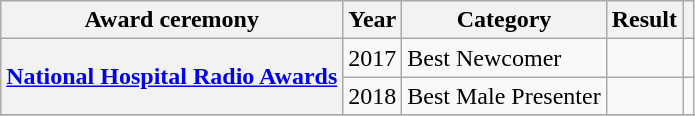<table class="wikitable sortable plainrowheaders">
<tr>
<th scope="col">Award ceremony</th>
<th scope="col">Year</th>
<th scope="col">Category</th>
<th scope="col">Result</th>
<th class="unsortable" scope="col"></th>
</tr>
<tr>
<th rowspan="2" scope="row"><a href='#'>National Hospital Radio Awards</a></th>
<td>2017</td>
<td>Best Newcomer</td>
<td></td>
<td></td>
</tr>
<tr>
<td>2018</td>
<td>Best Male Presenter</td>
<td></td>
<td></td>
</tr>
<tr>
</tr>
</table>
